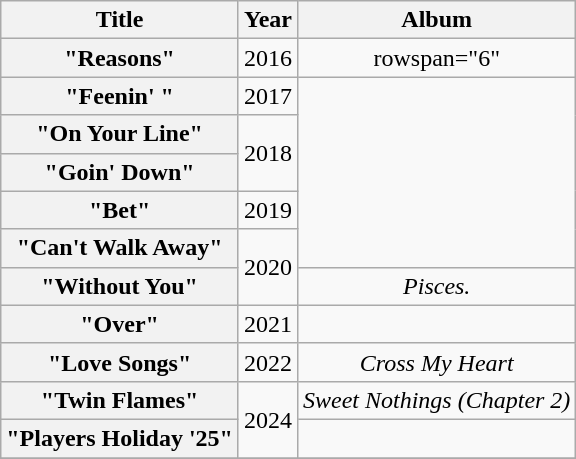<table class="wikitable plainrowheaders" style="text-align:center;">
<tr>
<th scope="col">Title</th>
<th scope="col">Year</th>
<th scope="col">Album</th>
</tr>
<tr>
<th scope="row">"Reasons"<br></th>
<td>2016</td>
<td>rowspan="6" </td>
</tr>
<tr>
<th scope="row">"Feenin' "<br></th>
<td>2017</td>
</tr>
<tr>
<th scope="row">"On Your Line"<br></th>
<td rowspan="2">2018</td>
</tr>
<tr>
<th scope="row">"Goin' Down"<br></th>
</tr>
<tr>
<th scope="row">"Bet"<br></th>
<td>2019</td>
</tr>
<tr>
<th scope="row">"Can't Walk Away"<br></th>
<td rowspan="2">2020</td>
</tr>
<tr>
<th scope="row">"Without You"<br></th>
<td><em>Pisces.</em></td>
</tr>
<tr>
<th scope="row">"Over"<br></th>
<td>2021</td>
<td></td>
</tr>
<tr>
<th scope="row">"Love Songs"<br></th>
<td>2022</td>
<td><em>Cross My Heart</em></td>
</tr>
<tr>
<th scope="row">"Twin Flames"<br></th>
<td rowspan="2">2024</td>
<td><em>Sweet Nothings (Chapter 2)</em></td>
</tr>
<tr>
<th scope="row">"Players Holiday '25"<br></th>
<td></td>
</tr>
<tr>
</tr>
</table>
